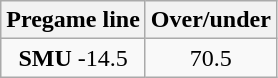<table class="wikitable">
<tr align="center">
<th style=>Pregame line</th>
<th style=>Over/under</th>
</tr>
<tr align="center">
<td><strong>SMU</strong> -14.5</td>
<td>70.5</td>
</tr>
</table>
